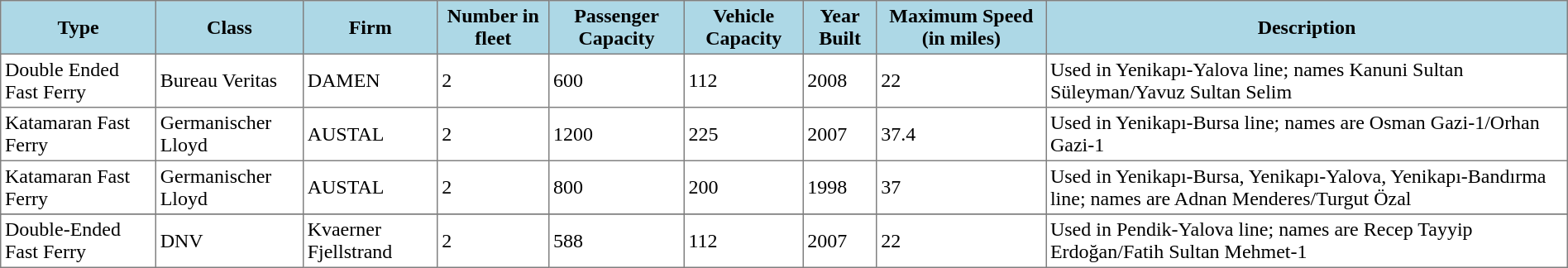<table class="toccolours" border="1" cellpadding="3" style="border-collapse:collapse">
<tr style="background:lightblue;">
<th>Type</th>
<th>Class</th>
<th>Firm</th>
<th>Number in fleet</th>
<th>Passenger Capacity</th>
<th>Vehicle Capacity</th>
<th>Year Built</th>
<th>Maximum Speed (in miles)</th>
<th>Description</th>
</tr>
<tr>
<td>Double Ended Fast Ferry</td>
<td>Bureau Veritas</td>
<td>DAMEN</td>
<td>2</td>
<td>600</td>
<td>112</td>
<td>2008</td>
<td>22</td>
<td>Used in Yenikapı-Yalova line; names Kanuni Sultan Süleyman/Yavuz Sultan Selim</td>
</tr>
<tr>
<td>Katamaran Fast Ferry</td>
<td>Germanischer Lloyd</td>
<td>AUSTAL</td>
<td>2</td>
<td>1200</td>
<td>225</td>
<td>2007</td>
<td>37.4</td>
<td>Used in Yenikapı-Bursa line; names are Osman Gazi-1/Orhan Gazi-1</td>
</tr>
<tr>
<td>Katamaran Fast Ferry</td>
<td>Germanischer Lloyd</td>
<td>AUSTAL</td>
<td>2</td>
<td>800</td>
<td>200</td>
<td>1998</td>
<td>37</td>
<td>Used in Yenikapı-Bursa, Yenikapı-Yalova, Yenikapı-Bandırma line; names are Adnan Menderes/Turgut Özal</td>
</tr>
<tr>
</tr>
<tr>
<td>Double-Ended Fast Ferry</td>
<td>DNV</td>
<td>Kvaerner Fjellstrand</td>
<td>2</td>
<td>588</td>
<td>112</td>
<td>2007</td>
<td>22</td>
<td>Used in Pendik-Yalova line; names are Recep Tayyip Erdoğan/Fatih Sultan Mehmet-1</td>
</tr>
</table>
